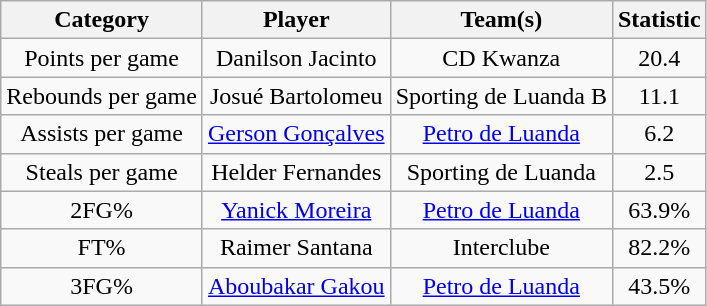<table class="wikitable" style="text-align:center">
<tr>
<th>Category</th>
<th>Player</th>
<th>Team(s)</th>
<th>Statistic</th>
</tr>
<tr>
<td>Points per game</td>
<td>Danilson Jacinto</td>
<td>CD Kwanza</td>
<td style="text-align:center">20.4</td>
</tr>
<tr>
<td>Rebounds per game</td>
<td>Josué Bartolomeu</td>
<td>Sporting de Luanda B</td>
<td style="text-align:center">11.1</td>
</tr>
<tr>
<td>Assists per game</td>
<td><a href='#'>Gerson Gonçalves</a></td>
<td><a href='#'>Petro de Luanda</a></td>
<td style="text-align:center">6.2</td>
</tr>
<tr>
<td>Steals per game</td>
<td>Helder Fernandes</td>
<td>Sporting de Luanda</td>
<td style="text-align:center">2.5</td>
</tr>
<tr>
<td>2FG%</td>
<td><a href='#'>Yanick Moreira</a></td>
<td><a href='#'>Petro de Luanda</a></td>
<td>63.9%</td>
</tr>
<tr>
<td>FT%</td>
<td>Raimer Santana</td>
<td>Interclube</td>
<td>82.2%</td>
</tr>
<tr>
<td>3FG%</td>
<td><a href='#'>Aboubakar Gakou</a></td>
<td><a href='#'>Petro de Luanda</a></td>
<td>43.5%</td>
</tr>
</table>
